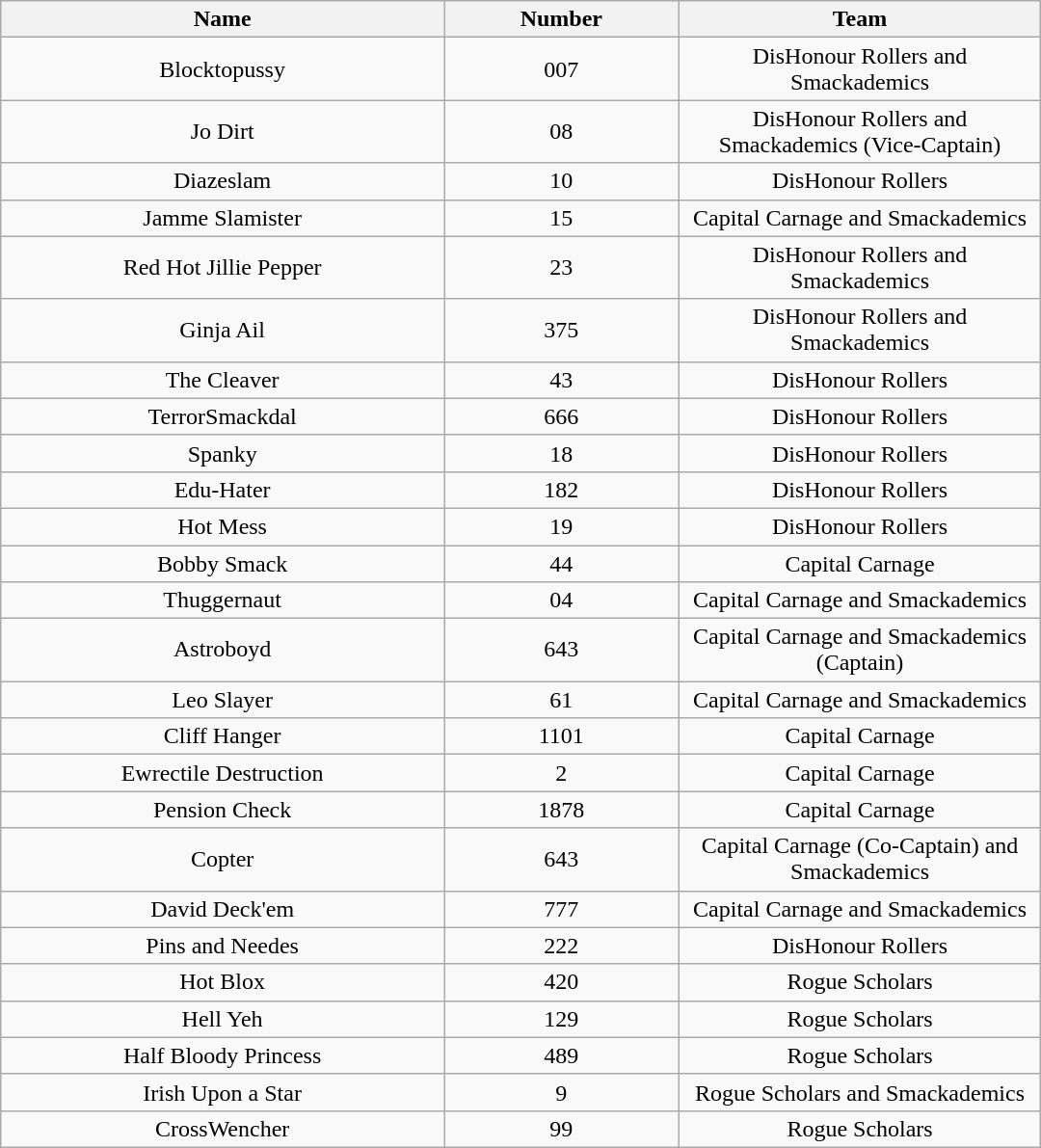<table class="wikitable sortable"  style="text-align:center; width:57%;">
<tr>
<th style="width:4%;">Name</th>
<th style="width:2%;">Number</th>
<th style="width:3%;">Team</th>
</tr>
<tr>
<td>Blocktopussy</td>
<td>007</td>
<td>DisHonour Rollers and Smackademics</td>
</tr>
<tr>
<td>Jo Dirt</td>
<td>08</td>
<td>DisHonour Rollers and Smackademics (Vice-Captain)</td>
</tr>
<tr>
<td>Diazeslam</td>
<td>10</td>
<td>DisHonour Rollers</td>
</tr>
<tr>
<td>Jamme Slamister</td>
<td>15</td>
<td>Capital Carnage and Smackademics</td>
</tr>
<tr>
<td>Red Hot Jillie Pepper</td>
<td>23</td>
<td>DisHonour Rollers and Smackademics</td>
</tr>
<tr>
<td>Ginja Ail</td>
<td>375</td>
<td>DisHonour Rollers and Smackademics</td>
</tr>
<tr>
<td>The Cleaver</td>
<td>43</td>
<td>DisHonour Rollers</td>
</tr>
<tr>
<td>TerrorSmackdal</td>
<td>666</td>
<td>DisHonour Rollers</td>
</tr>
<tr>
<td>Spanky</td>
<td>18</td>
<td>DisHonour Rollers</td>
</tr>
<tr>
<td>Edu-Hater</td>
<td>182</td>
<td>DisHonour Rollers</td>
</tr>
<tr>
<td>Hot Mess</td>
<td>19</td>
<td>DisHonour Rollers</td>
</tr>
<tr>
<td>Bobby Smack</td>
<td>44</td>
<td>Capital Carnage</td>
</tr>
<tr>
<td>Thuggernaut</td>
<td>04</td>
<td>Capital Carnage and Smackademics</td>
</tr>
<tr>
<td>Astroboyd</td>
<td>643</td>
<td>Capital Carnage and Smackademics (Captain)</td>
</tr>
<tr>
<td>Leo Slayer</td>
<td>61</td>
<td>Capital Carnage and Smackademics</td>
</tr>
<tr>
<td>Cliff Hanger</td>
<td>1101</td>
<td>Capital Carnage</td>
</tr>
<tr>
<td>Ewrectile Destruction</td>
<td>2</td>
<td>Capital Carnage</td>
</tr>
<tr>
<td>Pension Check</td>
<td>1878</td>
<td>Capital Carnage</td>
</tr>
<tr>
<td>Copter</td>
<td>643</td>
<td>Capital Carnage (Co-Captain) and Smackademics</td>
</tr>
<tr>
<td>David Deck'em</td>
<td>777</td>
<td>Capital Carnage and Smackademics</td>
</tr>
<tr>
<td>Pins and Needes</td>
<td>222</td>
<td>DisHonour Rollers</td>
</tr>
<tr>
<td>Hot Blox</td>
<td>420</td>
<td>Rogue Scholars</td>
</tr>
<tr>
<td>Hell Yeh</td>
<td>129</td>
<td>Rogue Scholars</td>
</tr>
<tr>
<td>Half Bloody Princess</td>
<td>489</td>
<td>Rogue Scholars</td>
</tr>
<tr>
<td>Irish Upon a Star</td>
<td>9</td>
<td>Rogue Scholars and Smackademics</td>
</tr>
<tr>
<td>CrossWencher</td>
<td>99</td>
<td>Rogue Scholars</td>
</tr>
</table>
